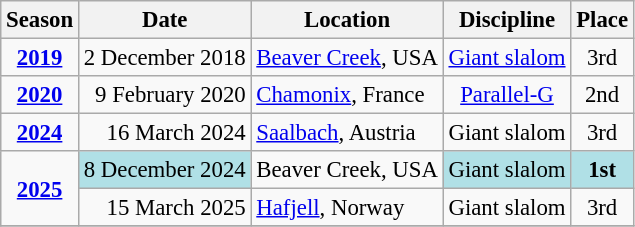<table class=wikitable style="text-align:center; font-size:95%;">
<tr>
<th>Season</th>
<th>Date</th>
<th>Location</th>
<th>Discipline</th>
<th>Place</th>
</tr>
<tr>
<td><strong><a href='#'>2019</a></strong></td>
<td align=right>2 December 2018</td>
<td align=left> <a href='#'>Beaver Creek</a>, USA</td>
<td><a href='#'>Giant slalom</a></td>
<td>3rd</td>
</tr>
<tr>
<td><strong><a href='#'>2020</a></strong></td>
<td align=right>9 February 2020</td>
<td align=left> <a href='#'>Chamonix</a>, France</td>
<td><a href='#'>Parallel-G</a></td>
<td>2nd</td>
</tr>
<tr>
<td><strong><a href='#'>2024</a></strong></td>
<td align=right>16 March 2024</td>
<td align=left> <a href='#'>Saalbach</a>, Austria</td>
<td>Giant slalom</td>
<td>3rd</td>
</tr>
<tr>
<td rowspan=2><strong><a href='#'>2025</a></strong></td>
<td align=right bgcolor="#BOEOE6">8 December 2024</td>
<td align=left> Beaver Creek, USA</td>
<td bgcolor="#BOEOE6">Giant slalom</td>
<td bgcolor="#BOEOE6"><strong>1st</strong></td>
</tr>
<tr>
<td align=right>15 March 2025</td>
<td align=left> <a href='#'>Hafjell</a>, Norway</td>
<td>Giant slalom</td>
<td>3rd</td>
</tr>
<tr>
</tr>
</table>
